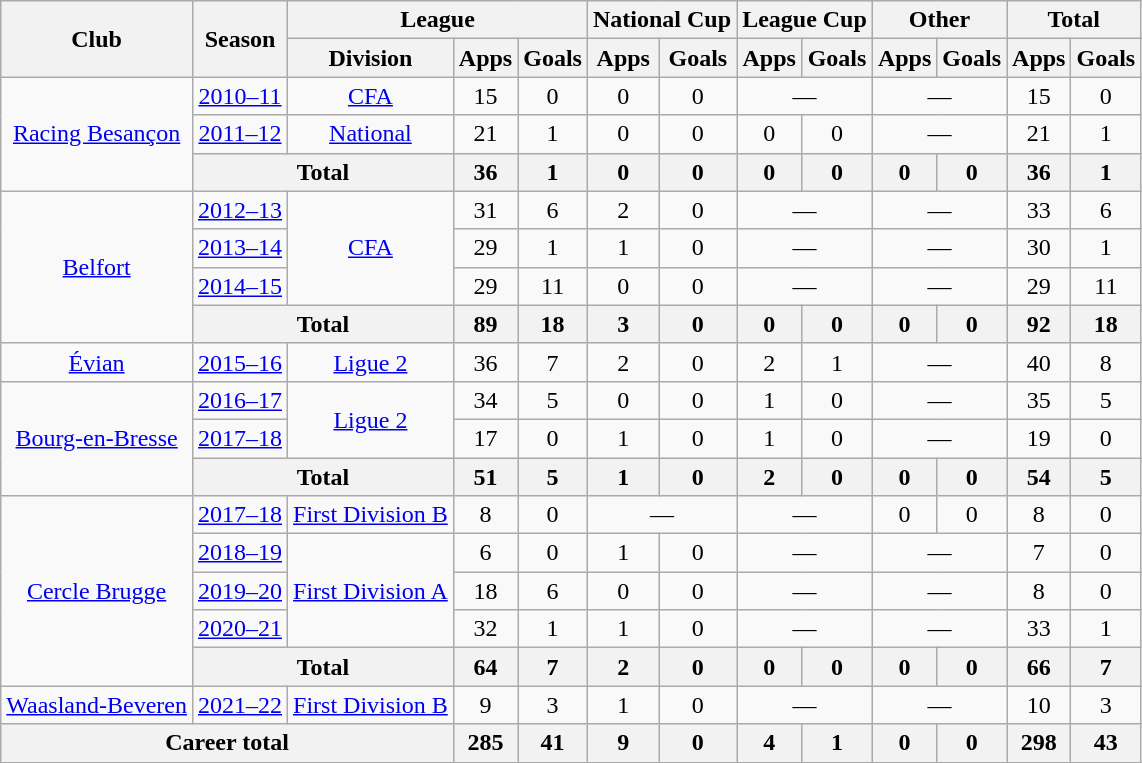<table class="wikitable" style="text-align:center">
<tr>
<th rowspan="2">Club</th>
<th rowspan="2">Season</th>
<th colspan="3">League</th>
<th colspan="2">National Cup</th>
<th colspan="2">League Cup</th>
<th colspan="2">Other</th>
<th colspan="2">Total</th>
</tr>
<tr>
<th>Division</th>
<th>Apps</th>
<th>Goals</th>
<th>Apps</th>
<th>Goals</th>
<th>Apps</th>
<th>Goals</th>
<th>Apps</th>
<th>Goals</th>
<th>Apps</th>
<th>Goals</th>
</tr>
<tr>
<td rowspan="3"><a href='#'>Racing Besançon</a></td>
<td><a href='#'>2010–11</a></td>
<td><a href='#'>CFA</a></td>
<td>15</td>
<td>0</td>
<td>0</td>
<td>0</td>
<td colspan="2">—</td>
<td colspan="2">—</td>
<td>15</td>
<td>0</td>
</tr>
<tr>
<td><a href='#'>2011–12</a></td>
<td><a href='#'>National</a></td>
<td>21</td>
<td>1</td>
<td>0</td>
<td>0</td>
<td>0</td>
<td>0</td>
<td colspan="2">—</td>
<td>21</td>
<td>1</td>
</tr>
<tr>
<th colspan="2">Total</th>
<th>36</th>
<th>1</th>
<th>0</th>
<th>0</th>
<th>0</th>
<th>0</th>
<th>0</th>
<th>0</th>
<th>36</th>
<th>1</th>
</tr>
<tr>
<td rowspan="4"><a href='#'>Belfort</a></td>
<td><a href='#'>2012–13</a></td>
<td rowspan="3"><a href='#'>CFA</a></td>
<td>31</td>
<td>6</td>
<td>2</td>
<td>0</td>
<td colspan="2">—</td>
<td colspan="2">—</td>
<td>33</td>
<td>6</td>
</tr>
<tr>
<td><a href='#'>2013–14</a></td>
<td>29</td>
<td>1</td>
<td>1</td>
<td>0</td>
<td colspan="2">—</td>
<td colspan="2">—</td>
<td>30</td>
<td>1</td>
</tr>
<tr>
<td><a href='#'>2014–15</a></td>
<td>29</td>
<td>11</td>
<td>0</td>
<td>0</td>
<td colspan="2">—</td>
<td colspan="2">—</td>
<td>29</td>
<td>11</td>
</tr>
<tr>
<th colspan="2">Total</th>
<th>89</th>
<th>18</th>
<th>3</th>
<th>0</th>
<th>0</th>
<th>0</th>
<th>0</th>
<th>0</th>
<th>92</th>
<th>18</th>
</tr>
<tr>
<td><a href='#'>Évian</a></td>
<td><a href='#'>2015–16</a></td>
<td><a href='#'>Ligue 2</a></td>
<td>36</td>
<td>7</td>
<td>2</td>
<td>0</td>
<td>2</td>
<td>1</td>
<td colspan="2">—</td>
<td>40</td>
<td>8</td>
</tr>
<tr>
<td rowspan="3"><a href='#'>Bourg-en-Bresse</a></td>
<td><a href='#'>2016–17</a></td>
<td rowspan="2"><a href='#'>Ligue 2</a></td>
<td>34</td>
<td>5</td>
<td>0</td>
<td>0</td>
<td>1</td>
<td>0</td>
<td colspan="2">—</td>
<td>35</td>
<td>5</td>
</tr>
<tr>
<td><a href='#'>2017–18</a></td>
<td>17</td>
<td>0</td>
<td>1</td>
<td>0</td>
<td>1</td>
<td>0</td>
<td colspan="2">—</td>
<td>19</td>
<td>0</td>
</tr>
<tr>
<th colspan="2">Total</th>
<th>51</th>
<th>5</th>
<th>1</th>
<th>0</th>
<th>2</th>
<th>0</th>
<th>0</th>
<th>0</th>
<th>54</th>
<th>5</th>
</tr>
<tr>
<td rowspan="5"><a href='#'>Cercle Brugge</a></td>
<td><a href='#'>2017–18</a></td>
<td><a href='#'>First Division B</a></td>
<td>8</td>
<td>0</td>
<td colspan="2">—</td>
<td colspan="2">—</td>
<td>0</td>
<td>0</td>
<td>8</td>
<td>0</td>
</tr>
<tr>
<td><a href='#'>2018–19</a></td>
<td rowspan="3"><a href='#'>First Division A</a></td>
<td>6</td>
<td>0</td>
<td>1</td>
<td>0</td>
<td colspan="2">—</td>
<td colspan="2">—</td>
<td>7</td>
<td>0</td>
</tr>
<tr>
<td><a href='#'>2019–20</a></td>
<td>18</td>
<td>6</td>
<td>0</td>
<td>0</td>
<td colspan="2">—</td>
<td colspan="2">—</td>
<td>8</td>
<td>0</td>
</tr>
<tr>
<td><a href='#'>2020–21</a></td>
<td>32</td>
<td>1</td>
<td>1</td>
<td>0</td>
<td colspan="2">—</td>
<td colspan="2">—</td>
<td>33</td>
<td>1</td>
</tr>
<tr>
<th colspan="2">Total</th>
<th>64</th>
<th>7</th>
<th>2</th>
<th>0</th>
<th>0</th>
<th>0</th>
<th>0</th>
<th>0</th>
<th>66</th>
<th>7</th>
</tr>
<tr>
<td><a href='#'>Waasland-Beveren</a></td>
<td><a href='#'>2021–22</a></td>
<td><a href='#'>First Division B</a></td>
<td>9</td>
<td>3</td>
<td>1</td>
<td>0</td>
<td colspan="2">—</td>
<td colspan="2">—</td>
<td>10</td>
<td>3</td>
</tr>
<tr>
<th colspan="3">Career total</th>
<th>285</th>
<th>41</th>
<th>9</th>
<th>0</th>
<th>4</th>
<th>1</th>
<th>0</th>
<th>0</th>
<th>298</th>
<th>43</th>
</tr>
</table>
